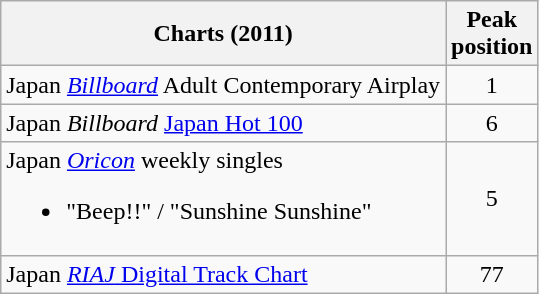<table class="wikitable sortable">
<tr>
<th>Charts (2011)</th>
<th>Peak<br>position</th>
</tr>
<tr>
<td>Japan <em><a href='#'>Billboard</a></em> Adult Contemporary Airplay</td>
<td style="text-align:center;">1</td>
</tr>
<tr>
<td>Japan <em>Billboard</em> <a href='#'>Japan Hot 100</a></td>
<td style="text-align:center;">6</td>
</tr>
<tr>
<td>Japan <em><a href='#'>Oricon</a></em> weekly singles<br><ul><li>"Beep!!" / "Sunshine Sunshine"</li></ul></td>
<td align="center">5</td>
</tr>
<tr>
<td>Japan <a href='#'><em>RIAJ</em> Digital Track Chart</a></td>
<td align="center">77</td>
</tr>
</table>
